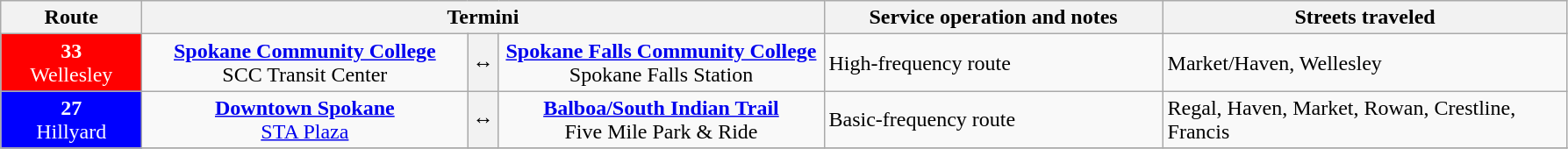<table class=wikitable style="font-size: 100%">
<tr>
<th width="100px">Route</th>
<th colspan=3>Termini</th>
<th width="250px">Service operation and notes</th>
<th width="300px">Streets traveled</th>
</tr>
<tr>
<td style="background:red; color:white" align="center" valign=center><div><strong>33</strong><br>Wellesley</div></td>
<td ! width="240px" align="center"><strong><a href='#'>Spokane Community College</a></strong><br>SCC Transit Center<br></td>
<th><span>↔</span></th>
<td ! width="240px" align="center"><strong><a href='#'>Spokane Falls Community College</a></strong><br>Spokane Falls Station<br></td>
<td>High-frequency route</td>
<td>Market/Haven, Wellesley</td>
</tr>
<tr>
<td style="background:blue; color:white" align="center" valign=center><div><strong>27</strong><br>Hillyard</div></td>
<td ! width="240px" align="center"><strong><a href='#'>Downtown Spokane</a></strong> <br><a href='#'>STA Plaza</a><br></td>
<th><span>↔</span></th>
<td ! width="240px" align="center"><strong><a href='#'>Balboa/South Indian Trail</a></strong><br>Five Mile Park & Ride<br></td>
<td>Basic-frequency route</td>
<td>Regal, Haven, Market, Rowan, Crestline, Francis</td>
</tr>
<tr>
</tr>
</table>
